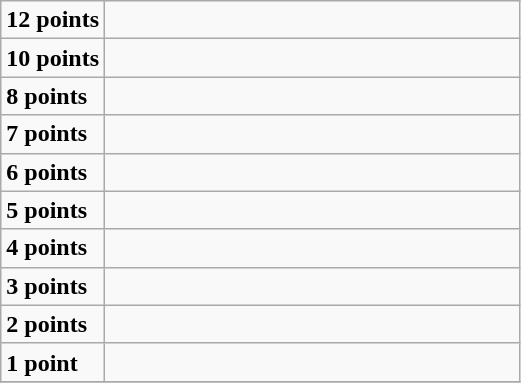<table class="wikitable">
<tr>
<td width=20%><strong>12 points</strong></td>
<td></td>
</tr>
<tr>
<td width=20%><strong>10 points</strong></td>
<td></td>
</tr>
<tr>
<td width=20%><strong>8 points</strong></td>
<td></td>
</tr>
<tr>
<td width=20%><strong>7 points</strong></td>
<td></td>
</tr>
<tr>
<td width=20%><strong>6 points</strong></td>
<td></td>
</tr>
<tr>
<td width=20%><strong>5 points</strong></td>
<td></td>
</tr>
<tr>
<td width=20%><strong>4 points</strong></td>
<td></td>
</tr>
<tr>
<td width=20%><strong>3 points</strong></td>
<td></td>
</tr>
<tr>
<td width=20%><strong>2 points</strong></td>
<td></td>
</tr>
<tr>
<td width=20%><strong>1 point</strong></td>
<td></td>
</tr>
<tr>
</tr>
</table>
